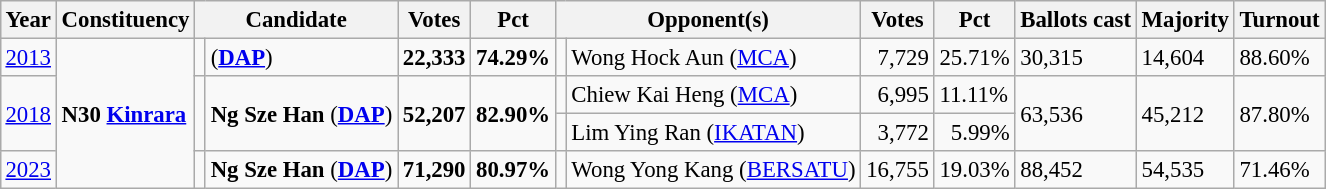<table class="wikitable" style="margin:0.5em ; font-size:95%">
<tr>
<th>Year</th>
<th>Constituency</th>
<th colspan=2>Candidate</th>
<th>Votes</th>
<th>Pct</th>
<th colspan=2>Opponent(s)</th>
<th>Votes</th>
<th>Pct</th>
<th>Ballots cast</th>
<th>Majority</th>
<th>Turnout</th>
</tr>
<tr>
<td><a href='#'>2013</a></td>
<td rowspan="4"><strong>N30 <a href='#'>Kinrara</a></strong></td>
<td></td>
<td> (<a href='#'><strong>DAP</strong></a>)</td>
<td align="right"><strong>22,333</strong></td>
<td><strong>74.29%</strong></td>
<td></td>
<td>Wong Hock Aun (<a href='#'>MCA</a>)</td>
<td align="right">7,729</td>
<td>25.71%</td>
<td>30,315</td>
<td>14,604</td>
<td>88.60%</td>
</tr>
<tr>
<td rowspan=2><a href='#'>2018</a></td>
<td rowspan=2 ></td>
<td rowspan=2><strong>Ng Sze Han</strong> (<a href='#'><strong>DAP</strong></a>)</td>
<td rowspan=2 align="right"><strong>52,207</strong></td>
<td rowspan=2><strong>82.90%</strong></td>
<td></td>
<td>Chiew Kai Heng (<a href='#'>MCA</a>)</td>
<td align="right">6,995</td>
<td>11.11%</td>
<td rowspan=2>63,536</td>
<td rowspan=2>45,212</td>
<td rowspan=2>87.80%</td>
</tr>
<tr>
<td></td>
<td>Lim Ying Ran (<a href='#'>IKATAN</a>)</td>
<td align="right">3,772</td>
<td align="right">5.99%</td>
</tr>
<tr>
<td><a href='#'>2023</a></td>
<td></td>
<td><strong>Ng Sze Han</strong> (<a href='#'><strong>DAP</strong></a>)</td>
<td align="right"><strong>71,290</strong></td>
<td><strong>80.97%</strong></td>
<td bgcolor=></td>
<td>Wong Yong Kang (<a href='#'>BERSATU</a>)</td>
<td align="right">16,755</td>
<td>19.03%</td>
<td>88,452</td>
<td>54,535</td>
<td>71.46%</td>
</tr>
</table>
